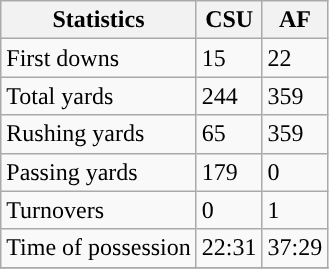<table class="wikitable">
<tr>
<th>Statistics</th>
<th>CSU</th>
<th>AF</th>
</tr>
<tr>
<td>First downs</td>
<td>15</td>
<td>22</td>
</tr>
<tr>
<td>Total yards</td>
<td>244</td>
<td>359</td>
</tr>
<tr>
<td>Rushing yards</td>
<td>65</td>
<td>359</td>
</tr>
<tr>
<td>Passing yards</td>
<td>179</td>
<td>0</td>
</tr>
<tr>
<td>Turnovers</td>
<td>0</td>
<td>1</td>
</tr>
<tr>
<td>Time of possession</td>
<td>22:31</td>
<td>37:29</td>
</tr>
<tr>
</tr>
</table>
